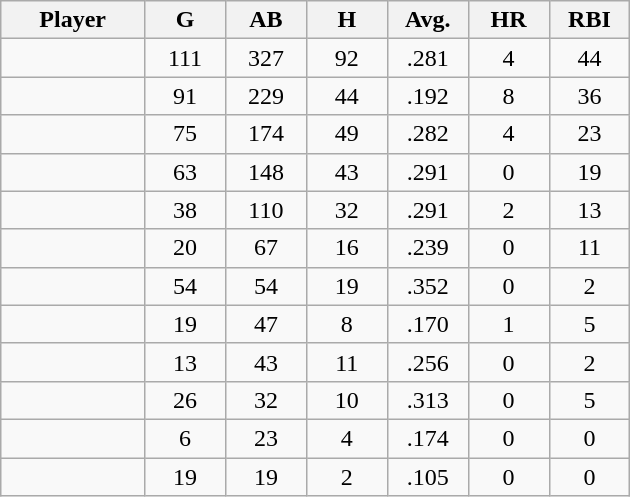<table class="wikitable sortable">
<tr>
<th bgcolor="#DDDDFF" width="16%">Player</th>
<th bgcolor="#DDDDFF" width="9%">G</th>
<th bgcolor="#DDDDFF" width="9%">AB</th>
<th bgcolor="#DDDDFF" width="9%">H</th>
<th bgcolor="#DDDDFF" width="9%">Avg.</th>
<th bgcolor="#DDDDFF" width="9%">HR</th>
<th bgcolor="#DDDDFF" width="9%">RBI</th>
</tr>
<tr align="center">
<td></td>
<td>111</td>
<td>327</td>
<td>92</td>
<td>.281</td>
<td>4</td>
<td>44</td>
</tr>
<tr align="center">
<td></td>
<td>91</td>
<td>229</td>
<td>44</td>
<td>.192</td>
<td>8</td>
<td>36</td>
</tr>
<tr align="center">
<td></td>
<td>75</td>
<td>174</td>
<td>49</td>
<td>.282</td>
<td>4</td>
<td>23</td>
</tr>
<tr align="center">
<td></td>
<td>63</td>
<td>148</td>
<td>43</td>
<td>.291</td>
<td>0</td>
<td>19</td>
</tr>
<tr align="center">
<td></td>
<td>38</td>
<td>110</td>
<td>32</td>
<td>.291</td>
<td>2</td>
<td>13</td>
</tr>
<tr align="center">
<td></td>
<td>20</td>
<td>67</td>
<td>16</td>
<td>.239</td>
<td>0</td>
<td>11</td>
</tr>
<tr align="center">
<td></td>
<td>54</td>
<td>54</td>
<td>19</td>
<td>.352</td>
<td>0</td>
<td>2</td>
</tr>
<tr align="center">
<td></td>
<td>19</td>
<td>47</td>
<td>8</td>
<td>.170</td>
<td>1</td>
<td>5</td>
</tr>
<tr align="center">
<td></td>
<td>13</td>
<td>43</td>
<td>11</td>
<td>.256</td>
<td>0</td>
<td>2</td>
</tr>
<tr align="center">
<td></td>
<td>26</td>
<td>32</td>
<td>10</td>
<td>.313</td>
<td>0</td>
<td>5</td>
</tr>
<tr align="center">
<td></td>
<td>6</td>
<td>23</td>
<td>4</td>
<td>.174</td>
<td>0</td>
<td>0</td>
</tr>
<tr align="center">
<td></td>
<td>19</td>
<td>19</td>
<td>2</td>
<td>.105</td>
<td>0</td>
<td>0</td>
</tr>
</table>
